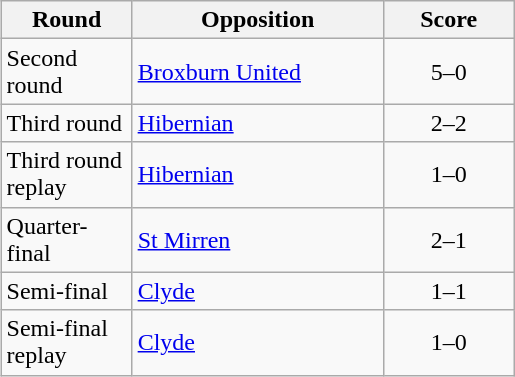<table class="wikitable" style="text-align:left;margin-left:1em;float:right">
<tr>
<th width=80>Round</th>
<th width=160>Opposition</th>
<th width=80>Score</th>
</tr>
<tr>
<td>Second round</td>
<td><a href='#'>Broxburn United</a></td>
<td align=center>5–0</td>
</tr>
<tr>
<td>Third round</td>
<td><a href='#'>Hibernian</a></td>
<td align=center>2–2</td>
</tr>
<tr>
<td>Third round replay</td>
<td><a href='#'>Hibernian</a></td>
<td align=center>1–0</td>
</tr>
<tr>
<td>Quarter-final</td>
<td><a href='#'>St Mirren</a></td>
<td align=center>2–1</td>
</tr>
<tr>
<td>Semi-final</td>
<td><a href='#'>Clyde</a></td>
<td align=center>1–1</td>
</tr>
<tr>
<td>Semi-final replay</td>
<td><a href='#'>Clyde</a></td>
<td align=center>1–0</td>
</tr>
</table>
